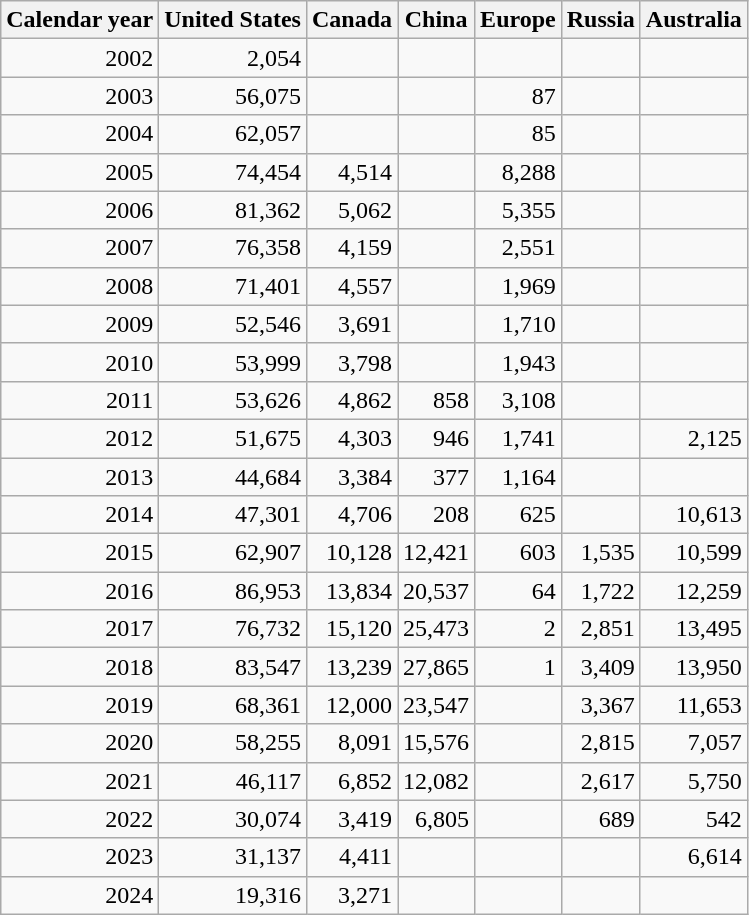<table class=wikitable style="text-align: right;">
<tr>
<th>Calendar year</th>
<th>United States</th>
<th>Canada</th>
<th>China</th>
<th>Europe</th>
<th>Russia</th>
<th>Australia</th>
</tr>
<tr>
<td>2002</td>
<td>2,054</td>
<td></td>
<td></td>
<td></td>
<td></td>
<td></td>
</tr>
<tr>
<td>2003</td>
<td>56,075</td>
<td></td>
<td></td>
<td>87</td>
<td></td>
<td></td>
</tr>
<tr>
<td>2004</td>
<td>62,057</td>
<td></td>
<td></td>
<td>85</td>
<td></td>
<td></td>
</tr>
<tr>
<td>2005</td>
<td>74,454</td>
<td>4,514</td>
<td></td>
<td>8,288</td>
<td></td>
<td></td>
</tr>
<tr>
<td>2006</td>
<td>81,362</td>
<td>5,062</td>
<td></td>
<td>5,355</td>
<td></td>
<td></td>
</tr>
<tr>
<td>2007</td>
<td>76,358</td>
<td>4,159</td>
<td></td>
<td>2,551</td>
<td></td>
<td></td>
</tr>
<tr>
<td>2008</td>
<td>71,401</td>
<td>4,557</td>
<td></td>
<td>1,969</td>
<td></td>
<td></td>
</tr>
<tr>
<td>2009</td>
<td>52,546</td>
<td>3,691</td>
<td></td>
<td>1,710</td>
<td></td>
<td></td>
</tr>
<tr>
<td>2010</td>
<td>53,999</td>
<td>3,798</td>
<td></td>
<td>1,943</td>
<td></td>
<td></td>
</tr>
<tr>
<td>2011</td>
<td>53,626</td>
<td>4,862</td>
<td>858</td>
<td>3,108</td>
<td></td>
<td></td>
</tr>
<tr>
<td>2012</td>
<td>51,675</td>
<td>4,303</td>
<td>946</td>
<td>1,741</td>
<td></td>
<td>2,125</td>
</tr>
<tr>
<td>2013</td>
<td>44,684</td>
<td>3,384</td>
<td>377</td>
<td>1,164</td>
<td></td>
<td></td>
</tr>
<tr>
<td>2014</td>
<td>47,301</td>
<td>4,706</td>
<td>208</td>
<td>625</td>
<td></td>
<td>10,613</td>
</tr>
<tr>
<td>2015</td>
<td>62,907</td>
<td>10,128</td>
<td>12,421</td>
<td>603</td>
<td>1,535</td>
<td>10,599</td>
</tr>
<tr>
<td>2016</td>
<td>86,953</td>
<td>13,834</td>
<td>20,537</td>
<td>64</td>
<td>1,722</td>
<td>12,259</td>
</tr>
<tr>
<td>2017</td>
<td>76,732</td>
<td>15,120</td>
<td>25,473</td>
<td>2</td>
<td>2,851</td>
<td>13,495</td>
</tr>
<tr>
<td>2018</td>
<td>83,547</td>
<td>13,239</td>
<td>27,865</td>
<td>1</td>
<td>3,409</td>
<td>13,950</td>
</tr>
<tr>
<td>2019</td>
<td>68,361</td>
<td>12,000</td>
<td>23,547</td>
<td></td>
<td>3,367</td>
<td>11,653</td>
</tr>
<tr>
<td>2020</td>
<td>58,255</td>
<td>8,091</td>
<td>15,576</td>
<td></td>
<td>2,815</td>
<td>7,057</td>
</tr>
<tr>
<td>2021</td>
<td>46,117</td>
<td>6,852</td>
<td>12,082</td>
<td></td>
<td>2,617</td>
<td>5,750</td>
</tr>
<tr>
<td>2022</td>
<td>30,074</td>
<td>3,419</td>
<td>6,805</td>
<td></td>
<td>689</td>
<td>542</td>
</tr>
<tr>
<td>2023</td>
<td>31,137</td>
<td>4,411</td>
<td></td>
<td></td>
<td></td>
<td>6,614</td>
</tr>
<tr>
<td>2024</td>
<td>19,316</td>
<td>3,271</td>
<td></td>
<td></td>
<td></td>
<td></td>
</tr>
</table>
